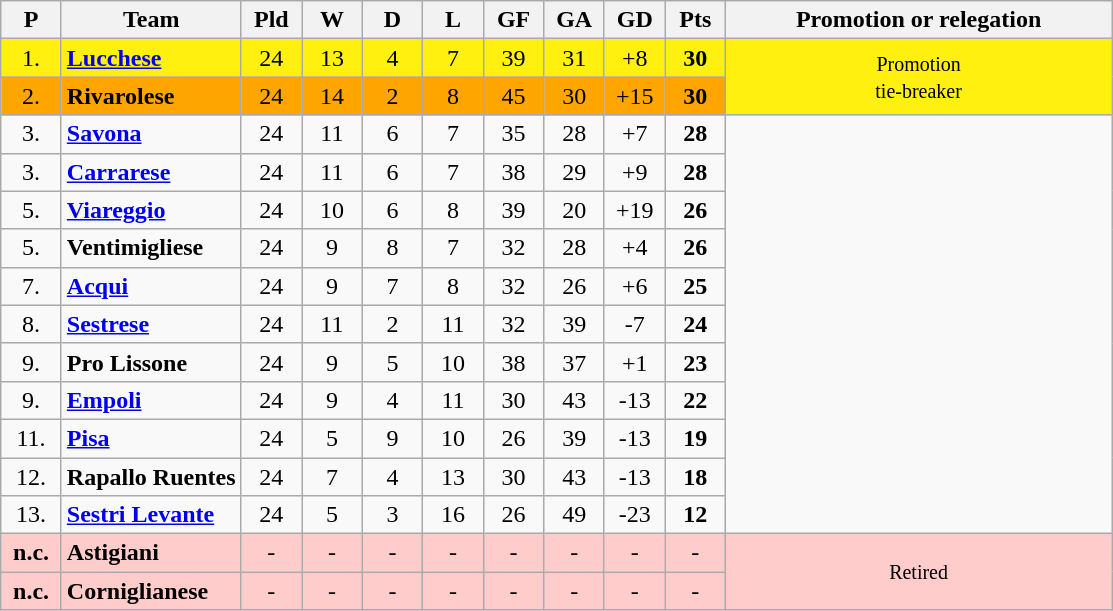<table class="wikitable sortable" style="text-align: center;">
<tr>
<th width=33>P<br></th>
<th>Team<br></th>
<th width=33>Pld<br></th>
<th width=33>W<br></th>
<th width=33>D<br></th>
<th width=33>L<br></th>
<th width=33>GF<br></th>
<th width=33>GA<br></th>
<th width=33>GD<br></th>
<th width=33>Pts<br></th>
<th class="unsortable" width=250>Promotion or relegation<br></th>
</tr>
<tr style="background:#fff010;">
<td>1.</td>
<td align="left"><strong><a href='#'>Lucchese</a></strong></td>
<td>24</td>
<td>13</td>
<td>4</td>
<td>7</td>
<td>39</td>
<td>31</td>
<td>+8</td>
<td><strong>30</strong></td>
<td rowspan="2"><small>Promotion<br>tie-breaker</small></td>
</tr>
<tr style="background:#FFA500;">
<td>2.</td>
<td align="left"><strong>Rivarolese</strong></td>
<td>24</td>
<td>14</td>
<td>2</td>
<td>8</td>
<td>45</td>
<td>30</td>
<td>+15</td>
<td><strong>30</strong></td>
</tr>
<tr>
<td>3.</td>
<td align="left"><strong><a href='#'>Savona</a></strong></td>
<td>24</td>
<td>11</td>
<td>6</td>
<td>7</td>
<td>35</td>
<td>28</td>
<td>+7</td>
<td><strong>28</strong></td>
</tr>
<tr>
<td>3.</td>
<td align="left"><strong><a href='#'>Carrarese</a></strong></td>
<td>24</td>
<td>11</td>
<td>6</td>
<td>7</td>
<td>38</td>
<td>29</td>
<td>+9</td>
<td><strong>28</strong></td>
</tr>
<tr>
<td>5.</td>
<td align="left"><strong><a href='#'>Viareggio</a></strong></td>
<td>24</td>
<td>10</td>
<td>6</td>
<td>8</td>
<td>39</td>
<td>20</td>
<td>+19</td>
<td><strong>26</strong></td>
</tr>
<tr>
<td>5.</td>
<td align="left"><strong>Ventimigliese</strong></td>
<td>24</td>
<td>9</td>
<td>8</td>
<td>7</td>
<td>32</td>
<td>28</td>
<td>+4</td>
<td><strong>26</strong></td>
</tr>
<tr>
<td>7.</td>
<td align="left"><strong><a href='#'>Acqui</a></strong></td>
<td>24</td>
<td>9</td>
<td>7</td>
<td>8</td>
<td>32</td>
<td>26</td>
<td>+6</td>
<td><strong>25</strong></td>
</tr>
<tr>
<td>8.</td>
<td align="left"><strong><a href='#'>Sestrese</a></strong></td>
<td>24</td>
<td>11</td>
<td>2</td>
<td>11</td>
<td>32</td>
<td>39</td>
<td>-7</td>
<td><strong>24</strong></td>
</tr>
<tr>
<td>9.</td>
<td align="left"><strong>Pro Lissone</strong></td>
<td>24</td>
<td>9</td>
<td>5</td>
<td>10</td>
<td>38</td>
<td>37</td>
<td>+1</td>
<td><strong>23</strong></td>
</tr>
<tr>
<td>9.</td>
<td align="left"><strong><a href='#'>Empoli</a></strong></td>
<td>24</td>
<td>9</td>
<td>4</td>
<td>11</td>
<td>30</td>
<td>43</td>
<td>-13</td>
<td><strong>22</strong></td>
</tr>
<tr>
<td>11.</td>
<td align="left"><strong><a href='#'>Pisa</a></strong></td>
<td>24</td>
<td>5</td>
<td>9</td>
<td>10</td>
<td>26</td>
<td>39</td>
<td>-13</td>
<td><strong>19</strong></td>
</tr>
<tr>
<td>12.</td>
<td align="left"><strong>Rapallo Ruentes</strong></td>
<td>24</td>
<td>7</td>
<td>4</td>
<td>13</td>
<td>30</td>
<td>43</td>
<td>-13</td>
<td><strong>18</strong></td>
</tr>
<tr>
<td>13.</td>
<td align="left"><strong><a href='#'>Sestri Levante</a></strong></td>
<td>24</td>
<td>5</td>
<td>3</td>
<td>16</td>
<td>26</td>
<td>49</td>
<td>-23</td>
<td><strong>12</strong></td>
</tr>
<tr style="background:#FFCCCC">
<td><strong>n.c.</strong></td>
<td align="left"><strong>Astigiani</strong></td>
<td>-</td>
<td>-</td>
<td>-</td>
<td>-</td>
<td>-</td>
<td>-</td>
<td>-</td>
<td>-</td>
<td rowspan="2"><small>Retired</small></td>
</tr>
<tr style="background:#FFCCCC">
<td><strong>n.c.</strong></td>
<td align="left"><strong>Corniglianese</strong></td>
<td>-</td>
<td>-</td>
<td>-</td>
<td>-</td>
<td>-</td>
<td>-</td>
<td>-</td>
<td>-</td>
</tr>
</table>
